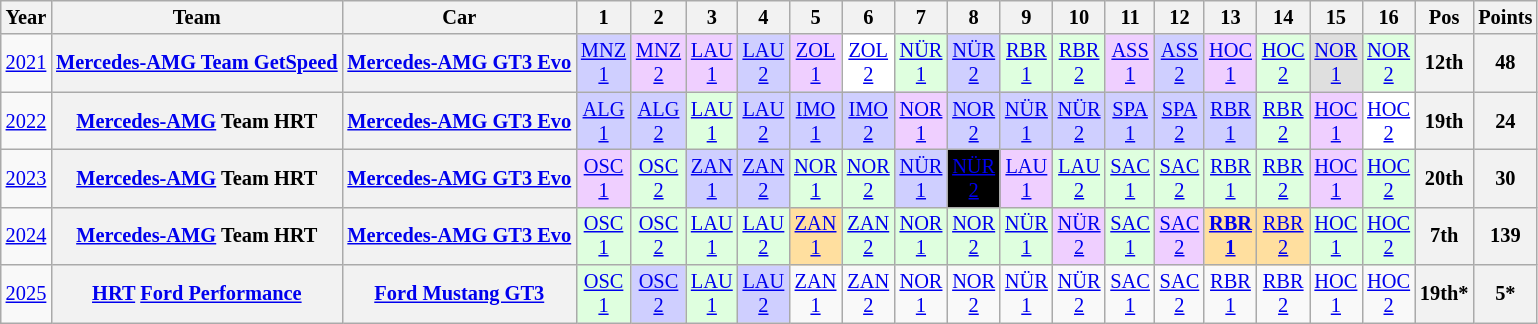<table class="wikitable" style="text-align:center; font-size:85%">
<tr>
<th>Year</th>
<th>Team</th>
<th>Car</th>
<th>1</th>
<th>2</th>
<th>3</th>
<th>4</th>
<th>5</th>
<th>6</th>
<th>7</th>
<th>8</th>
<th>9</th>
<th>10</th>
<th>11</th>
<th>12</th>
<th>13</th>
<th>14</th>
<th>15</th>
<th>16</th>
<th>Pos</th>
<th>Points</th>
</tr>
<tr>
<td><a href='#'>2021</a></td>
<th nowrap><a href='#'>Mercedes-AMG Team GetSpeed</a></th>
<th nowrap><a href='#'>Mercedes-AMG GT3 Evo</a></th>
<td style="background:#CFCFFF;"><a href='#'>MNZ<br>1</a><br></td>
<td style="background:#EFCFFF;"><a href='#'>MNZ<br>2</a><br></td>
<td style="background:#EFCFFF;"><a href='#'>LAU<br>1</a><br></td>
<td style="background:#CFCFFF;"><a href='#'>LAU<br>2</a><br></td>
<td style="background:#EFCFFF;"><a href='#'>ZOL<br>1</a><br></td>
<td style="background:#FFFFFF;"><a href='#'>ZOL<br>2</a><br></td>
<td style="background:#DFFFDF;"><a href='#'>NÜR<br>1</a><br></td>
<td style="background:#CFCFFF;"><a href='#'>NÜR<br>2</a><br></td>
<td style="background:#DFFFDF;"><a href='#'>RBR<br>1</a><br></td>
<td style="background:#DFFFDF;"><a href='#'>RBR<br>2</a><br></td>
<td style="background:#EFCFFF;"><a href='#'>ASS<br>1</a><br></td>
<td style="background:#CFCFFF;"><a href='#'>ASS<br>2</a><br></td>
<td style="background:#EFCFFF;"><a href='#'>HOC<br>1</a><br></td>
<td style="background:#DFFFDF;"><a href='#'>HOC<br>2</a><br></td>
<td style="background:#DFDFDF;"><a href='#'>NOR<br>1</a><br></td>
<td style="background:#DFFFDF;"><a href='#'>NOR<br>2</a><br></td>
<th>12th</th>
<th>48</th>
</tr>
<tr>
<td><a href='#'>2022</a></td>
<th nowrap><a href='#'>Mercedes-AMG</a> Team HRT</th>
<th nowrap><a href='#'>Mercedes-AMG GT3 Evo</a></th>
<td style="background:#CFCFFF;"><a href='#'>ALG<br>1</a><br></td>
<td style="background:#CFCFFF;"><a href='#'>ALG<br>2</a><br></td>
<td style="background:#DFFFDF;"><a href='#'>LAU<br>1</a><br></td>
<td style="background:#CFCFFF;"><a href='#'>LAU<br>2</a><br></td>
<td style="background:#CFCFFF;"><a href='#'>IMO<br>1</a><br></td>
<td style="background:#CFCFFF;"><a href='#'>IMO<br>2</a><br></td>
<td style="background:#EFCFFF;"><a href='#'>NOR<br>1</a><br></td>
<td style="background:#CFCFFF;"><a href='#'>NOR<br>2</a><br></td>
<td style="background:#CFCFFF;"><a href='#'>NÜR<br>1</a><br></td>
<td style="background:#CFCFFF;"><a href='#'>NÜR<br>2</a><br></td>
<td style="background:#CFCFFF;"><a href='#'>SPA<br>1</a><br></td>
<td style="background:#CFCFFF;"><a href='#'>SPA<br>2</a><br></td>
<td style="background:#CFCFFF;"><a href='#'>RBR<br>1</a><br></td>
<td style="background:#DFFFDF;"><a href='#'>RBR<br>2</a><br></td>
<td style="background:#EFCFFF;"><a href='#'>HOC<br>1</a><br></td>
<td style="background:#FFFFFF;"><a href='#'>HOC<br>2</a><br></td>
<th>19th</th>
<th>24</th>
</tr>
<tr>
<td><a href='#'>2023</a></td>
<th nowrap><a href='#'>Mercedes-AMG</a> Team HRT</th>
<th nowrap><a href='#'>Mercedes-AMG GT3 Evo</a></th>
<td style="background:#EFCFFF;"><a href='#'>OSC<br>1</a><br></td>
<td style="background:#DFFFDF;"><a href='#'>OSC<br>2</a><br></td>
<td style="background:#CFCFFF;"><a href='#'>ZAN<br>1</a><br></td>
<td style="background:#CFCFFF;"><a href='#'>ZAN<br>2</a><br></td>
<td style="background:#DFFFDF;"><a href='#'>NOR<br>1</a><br></td>
<td style="background:#DFFFDF;"><a href='#'>NOR<br>2</a><br></td>
<td style="background:#CFCFFF;"><a href='#'>NÜR<br>1</a><br></td>
<td style="background:#000000; color:white"><a href='#'><span>NÜR<br>2</span></a><br></td>
<td style="background:#EFCFFF;"><a href='#'>LAU<br>1</a><br></td>
<td style="background:#DFFFDF;"><a href='#'>LAU<br>2</a><br></td>
<td style="background:#DFFFDF;"><a href='#'>SAC<br>1</a><br></td>
<td style="background:#DFFFDF;"><a href='#'>SAC<br>2</a><br></td>
<td style="background:#DFFFDF;"><a href='#'>RBR<br>1</a><br></td>
<td style="background:#DFFFDF;"><a href='#'>RBR<br>2</a><br></td>
<td style="background:#EFCFFF;"><a href='#'>HOC<br>1</a><br></td>
<td style="background:#DFFFDF;"><a href='#'>HOC<br>2</a><br></td>
<th>20th</th>
<th>30</th>
</tr>
<tr>
<td><a href='#'>2024</a></td>
<th><a href='#'>Mercedes-AMG</a> Team HRT</th>
<th><a href='#'>Mercedes-AMG GT3 Evo</a></th>
<td style="background:#DFFFDF;"><a href='#'>OSC<br>1</a><br></td>
<td style="background:#DFFFDF;"><a href='#'>OSC<br>2</a><br></td>
<td style="background:#DFFFDF;"><a href='#'>LAU<br>1</a><br></td>
<td style="background:#DFFFDF;"><a href='#'>LAU<br>2</a><br></td>
<td style="background:#FFDF9F;"><a href='#'>ZAN<br>1</a><br></td>
<td style="background:#DFFFDF;"><a href='#'>ZAN<br>2</a><br></td>
<td style="background:#DFFFDF;"><a href='#'>NOR<br>1</a><br></td>
<td style="background:#DFFFDF;"><a href='#'>NOR<br>2</a><br></td>
<td style="background:#DFFFDF;"><a href='#'>NÜR<br>1</a><br></td>
<td style="background:#EFCFFF;"><a href='#'>NÜR<br>2</a><br></td>
<td style="background:#DFFFDF;"><a href='#'>SAC<br>1</a><br></td>
<td style="background:#EFCFFF;"><a href='#'>SAC<br>2</a><br></td>
<td style="background:#FFDF9F;"><strong><a href='#'>RBR<br>1</a></strong><br></td>
<td style="background:#FFDF9F;"><a href='#'>RBR<br>2</a><br></td>
<td style="background:#DFFFDF;"><a href='#'>HOC<br>1</a><br></td>
<td style="background:#DFFFDF;"><a href='#'>HOC<br>2</a><br></td>
<th>7th</th>
<th>139</th>
</tr>
<tr>
<td><a href='#'>2025</a></td>
<th><a href='#'>HRT</a> <a href='#'>Ford Performance</a></th>
<th><a href='#'>Ford Mustang GT3</a></th>
<td style="background:#DFFFDF;"><a href='#'>OSC<br>1</a><br></td>
<td style="background:#CFCFFF;"><a href='#'>OSC<br>2</a><br></td>
<td style="background:#DFFFDF;"><a href='#'>LAU<br>1</a><br></td>
<td style="background:#CFCFFF;"><a href='#'>LAU<br>2</a><br></td>
<td style="background:#;"><a href='#'>ZAN<br>1</a><br></td>
<td style="background:#;"><a href='#'>ZAN<br>2</a><br></td>
<td style="background:#;"><a href='#'>NOR<br>1</a><br></td>
<td style="background:#;"><a href='#'>NOR<br>2</a><br></td>
<td style="background:#;"><a href='#'>NÜR<br>1</a><br></td>
<td style="background:#;"><a href='#'>NÜR<br>2</a><br></td>
<td style="background:#;"><a href='#'>SAC<br>1</a><br></td>
<td style="background:#;"><a href='#'>SAC<br>2</a><br></td>
<td style="background:#;"><a href='#'>RBR<br>1</a><br></td>
<td style="background:#;"><a href='#'>RBR<br>2</a><br></td>
<td style="background:#;"><a href='#'>HOC<br>1</a><br></td>
<td style="background:#;"><a href='#'>HOC<br>2</a><br></td>
<th>19th*</th>
<th>5*</th>
</tr>
</table>
